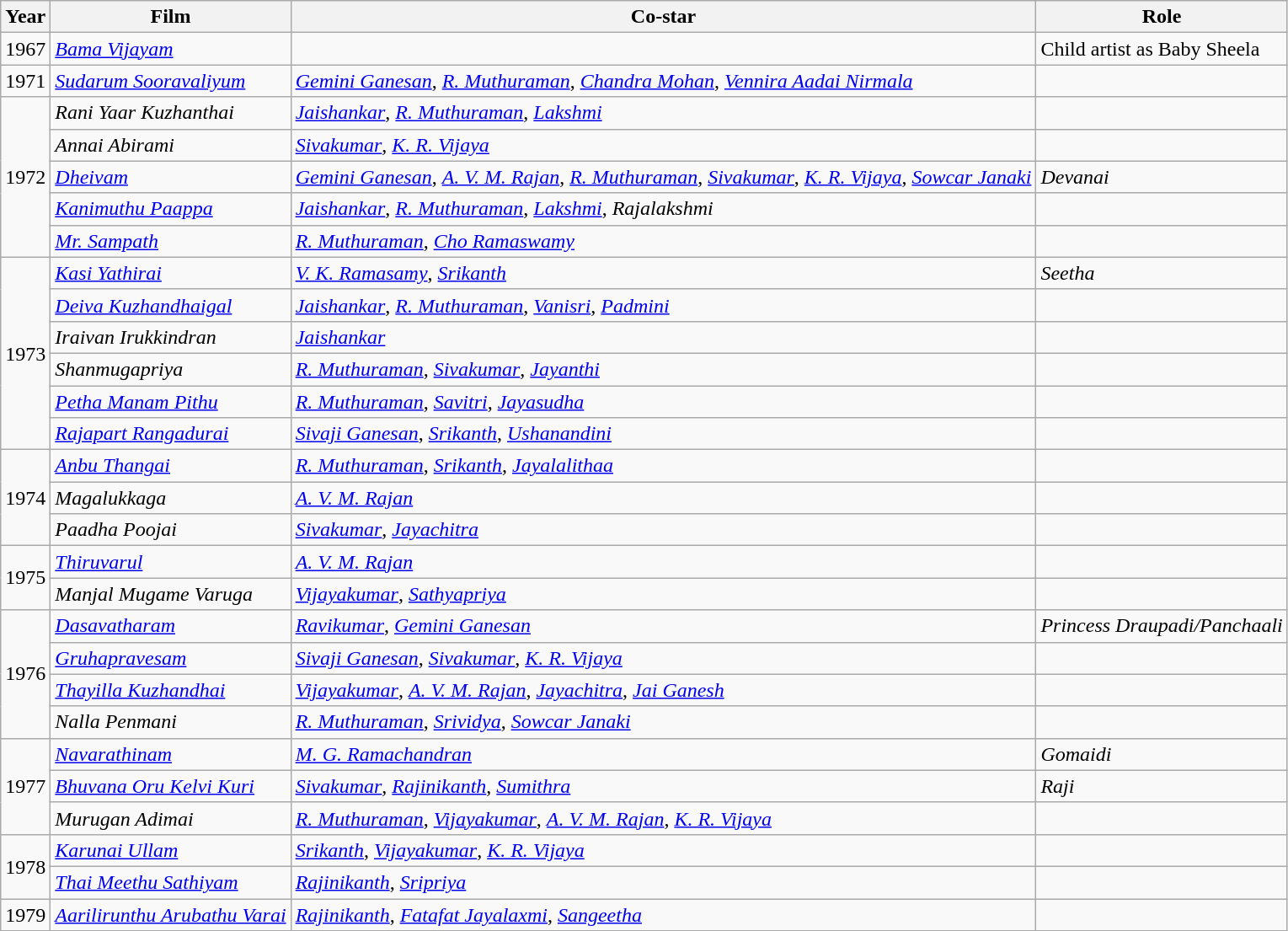<table class="wikitable sortable">
<tr>
<th>Year</th>
<th>Film</th>
<th>Co-star</th>
<th>Role</th>
</tr>
<tr>
<td>1967</td>
<td><em><a href='#'>Bama Vijayam</a></em></td>
<td></td>
<td>Child artist as Baby Sheela</td>
</tr>
<tr>
<td>1971</td>
<td><em><a href='#'>Sudarum Sooravaliyum</a></em></td>
<td><em><a href='#'>Gemini Ganesan</a></em>, <em><a href='#'>R. Muthuraman</a></em>, <em><a href='#'>Chandra Mohan</a></em>, <em><a href='#'>Vennira Aadai Nirmala</a></em></td>
<td></td>
</tr>
<tr>
<td rowspan="5">1972</td>
<td><em>Rani Yaar Kuzhanthai</em></td>
<td><em><a href='#'>Jaishankar</a></em>, <em><a href='#'>R. Muthuraman</a></em>, <em><a href='#'>Lakshmi</a></em></td>
<td></td>
</tr>
<tr>
<td><em>Annai Abirami</em></td>
<td><em><a href='#'>Sivakumar</a></em>, <em><a href='#'>K. R. Vijaya</a></em></td>
<td></td>
</tr>
<tr>
<td><em><a href='#'>Dheivam</a></em></td>
<td><em><a href='#'>Gemini Ganesan</a></em>, <em><a href='#'>A. V. M. Rajan</a></em>, <em><a href='#'>R. Muthuraman</a></em>, <em><a href='#'>Sivakumar</a></em>, <em><a href='#'>K. R. Vijaya</a></em>, <em><a href='#'>Sowcar Janaki</a></em></td>
<td><em>Devanai</em></td>
</tr>
<tr>
<td><em><a href='#'>Kanimuthu Paappa</a></em></td>
<td><em><a href='#'>Jaishankar</a></em>, <em><a href='#'>R. Muthuraman</a></em>, <em><a href='#'>Lakshmi</a></em>, <em>Rajalakshmi</em></td>
<td></td>
</tr>
<tr>
<td><em><a href='#'>Mr. Sampath</a></em></td>
<td><em><a href='#'>R. Muthuraman</a></em>, <em><a href='#'>Cho Ramaswamy</a></em></td>
<td></td>
</tr>
<tr>
<td rowspan="6">1973</td>
<td><em><a href='#'>Kasi Yathirai</a></em></td>
<td><em><a href='#'>V. K. Ramasamy</a></em>, <em><a href='#'>Srikanth</a></em></td>
<td><em>Seetha</em></td>
</tr>
<tr>
<td><em><a href='#'>Deiva Kuzhandhaigal</a></em></td>
<td><em><a href='#'>Jaishankar</a></em>, <em><a href='#'>R. Muthuraman</a></em>, <em><a href='#'>Vanisri</a></em>, <em><a href='#'>Padmini</a></em></td>
<td></td>
</tr>
<tr>
<td><em>Iraivan Irukkindran</em></td>
<td><em><a href='#'>Jaishankar</a></em></td>
<td></td>
</tr>
<tr>
<td><em>Shanmugapriya</em></td>
<td><em><a href='#'>R. Muthuraman</a></em>, <em><a href='#'>Sivakumar</a></em>, <em><a href='#'>Jayanthi</a></em></td>
<td></td>
</tr>
<tr>
<td><em><a href='#'>Petha Manam Pithu</a></em></td>
<td><em><a href='#'>R. Muthuraman</a></em>, <em><a href='#'>Savitri</a></em>, <em><a href='#'>Jayasudha</a></em></td>
<td></td>
</tr>
<tr>
<td><em><a href='#'>Rajapart Rangadurai</a></em></td>
<td><em><a href='#'>Sivaji Ganesan</a></em>, <em><a href='#'>Srikanth</a></em>, <em><a href='#'>Ushanandini</a></em></td>
<td></td>
</tr>
<tr>
<td rowspan="3">1974</td>
<td><em><a href='#'>Anbu Thangai</a></em></td>
<td><em><a href='#'>R. Muthuraman</a></em>, <em><a href='#'>Srikanth</a></em>, <em><a href='#'>Jayalalithaa</a></em></td>
<td></td>
</tr>
<tr>
<td><em>Magalukkaga</em></td>
<td><em><a href='#'>A. V. M. Rajan</a></em></td>
<td></td>
</tr>
<tr>
<td><em>Paadha Poojai</em></td>
<td><em><a href='#'>Sivakumar</a></em>, <em><a href='#'>Jayachitra</a></em></td>
<td></td>
</tr>
<tr>
<td rowspan="2">1975</td>
<td><em><a href='#'>Thiruvarul</a></em></td>
<td><em><a href='#'>A. V. M. Rajan</a></em></td>
<td></td>
</tr>
<tr>
<td><em>Manjal Mugame Varuga</em></td>
<td><em><a href='#'>Vijayakumar</a></em>, <em><a href='#'>Sathyapriya</a></em></td>
<td></td>
</tr>
<tr>
<td rowspan="4">1976</td>
<td><em><a href='#'>Dasavatharam</a></em></td>
<td><em><a href='#'>Ravikumar</a></em>, <em><a href='#'>Gemini Ganesan</a></em></td>
<td><em>Princess Draupadi/Panchaali</em></td>
</tr>
<tr>
<td><em><a href='#'>Gruhapravesam</a></em></td>
<td><em><a href='#'>Sivaji Ganesan</a></em>, <em><a href='#'>Sivakumar</a></em>, <em><a href='#'>K. R. Vijaya</a></em></td>
<td></td>
</tr>
<tr>
<td><em><a href='#'>Thayilla Kuzhandhai</a></em></td>
<td><em><a href='#'>Vijayakumar</a></em>, <em><a href='#'>A. V. M. Rajan</a></em>, <em><a href='#'>Jayachitra</a></em>, <em><a href='#'>Jai Ganesh</a></em></td>
<td></td>
</tr>
<tr>
<td><em>Nalla Penmani</em></td>
<td><em><a href='#'>R. Muthuraman</a></em>, <em><a href='#'>Srividya</a></em>, <em><a href='#'>Sowcar Janaki</a></em></td>
<td></td>
</tr>
<tr>
<td rowspan="3">1977</td>
<td><em><a href='#'>Navarathinam</a></em></td>
<td><em><a href='#'>M. G. Ramachandran</a></em></td>
<td><em>Gomaidi</em></td>
</tr>
<tr>
<td><em><a href='#'>Bhuvana Oru Kelvi Kuri</a></em></td>
<td><em><a href='#'>Sivakumar</a></em>, <em><a href='#'>Rajinikanth</a></em>, <em><a href='#'>Sumithra</a></em></td>
<td><em>Raji</em></td>
</tr>
<tr>
<td><em>Murugan Adimai</em></td>
<td><em><a href='#'>R. Muthuraman</a></em>, <em><a href='#'>Vijayakumar</a></em>, <em><a href='#'>A. V. M. Rajan</a></em>, <em><a href='#'>K. R. Vijaya</a></em></td>
<td></td>
</tr>
<tr>
<td rowspan="2">1978</td>
<td><em><a href='#'>Karunai Ullam</a></em></td>
<td><em><a href='#'>Srikanth</a></em>, <em><a href='#'>Vijayakumar</a></em>, <em><a href='#'>K. R. Vijaya</a></em></td>
<td></td>
</tr>
<tr>
<td><em><a href='#'>Thai Meethu Sathiyam</a></em></td>
<td><em><a href='#'>Rajinikanth</a></em>, <em><a href='#'>Sripriya</a></em></td>
<td></td>
</tr>
<tr>
<td>1979</td>
<td><em><a href='#'>Aarilirunthu Arubathu Varai</a></em></td>
<td><em><a href='#'>Rajinikanth</a></em>, <em><a href='#'>Fatafat Jayalaxmi</a></em>, <em><a href='#'>Sangeetha</a></em></td>
<td></td>
</tr>
</table>
